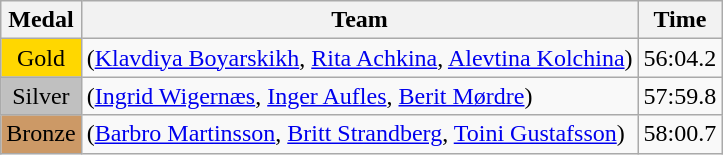<table class="wikitable">
<tr>
<th>Medal</th>
<th>Team</th>
<th>Time</th>
</tr>
<tr>
<td style="text-align:center;background-color:gold;">Gold</td>
<td> (<a href='#'>Klavdiya Boyarskikh</a>, <a href='#'>Rita Achkina</a>, <a href='#'>Alevtina Kolchina</a>)</td>
<td>56:04.2</td>
</tr>
<tr>
<td style="text-align:center;background-color:silver;">Silver</td>
<td> (<a href='#'>Ingrid Wigernæs</a>, <a href='#'>Inger Aufles</a>, <a href='#'>Berit Mørdre</a>)</td>
<td>57:59.8</td>
</tr>
<tr>
<td style="text-align:center;background-color:#CC9966;">Bronze</td>
<td> (<a href='#'>Barbro Martinsson</a>, <a href='#'>Britt Strandberg</a>, <a href='#'>Toini Gustafsson</a>)</td>
<td>58:00.7</td>
</tr>
</table>
